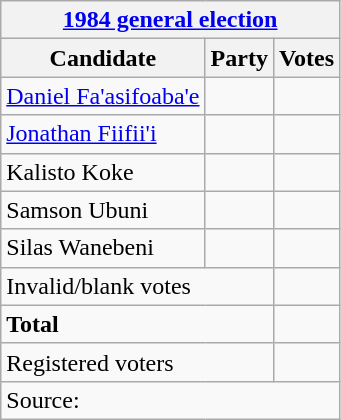<table class=wikitable style=text-align:left>
<tr>
<th colspan=3><a href='#'>1984 general election</a></th>
</tr>
<tr>
<th>Candidate</th>
<th>Party</th>
<th>Votes</th>
</tr>
<tr>
<td><a href='#'>Daniel Fa'asifoaba'e</a></td>
<td></td>
<td align=right></td>
</tr>
<tr>
<td><a href='#'>Jonathan Fiifii'i</a></td>
<td></td>
<td align=right></td>
</tr>
<tr>
<td>Kalisto Koke</td>
<td></td>
<td align=right></td>
</tr>
<tr>
<td>Samson Ubuni</td>
<td></td>
<td align=right></td>
</tr>
<tr>
<td>Silas Wanebeni</td>
<td></td>
<td align=right></td>
</tr>
<tr>
<td colspan=2>Invalid/blank votes</td>
<td></td>
</tr>
<tr>
<td colspan=2><strong>Total</strong></td>
<td align=right></td>
</tr>
<tr>
<td colspan=2>Registered voters</td>
<td align=right></td>
</tr>
<tr>
<td colspan=3>Source: </td>
</tr>
</table>
